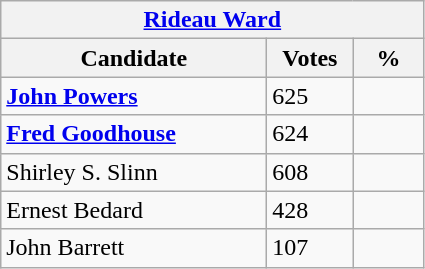<table class="wikitable">
<tr>
<th colspan="3"><a href='#'>Rideau Ward</a></th>
</tr>
<tr>
<th style="width: 170px">Candidate</th>
<th style="width: 50px">Votes</th>
<th style="width: 40px">%</th>
</tr>
<tr>
<td><strong><a href='#'>John Powers</a></strong></td>
<td>625</td>
<td></td>
</tr>
<tr>
<td><strong><a href='#'>Fred Goodhouse</a></strong></td>
<td>624</td>
<td></td>
</tr>
<tr>
<td>Shirley S. Slinn</td>
<td>608</td>
<td></td>
</tr>
<tr>
<td>Ernest Bedard</td>
<td>428</td>
<td></td>
</tr>
<tr>
<td>John Barrett</td>
<td>107</td>
<td></td>
</tr>
</table>
